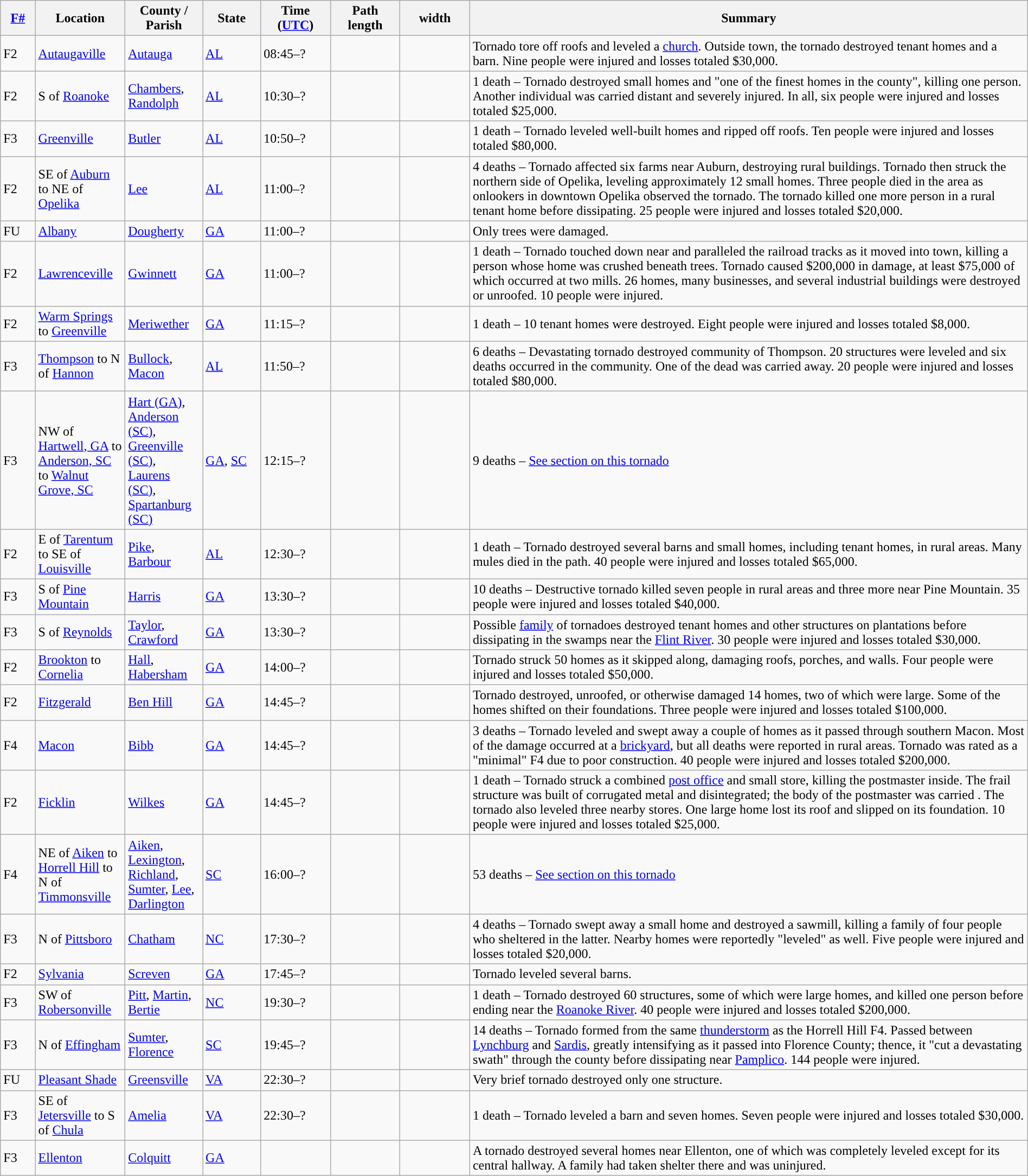<table class="wikitable sortable" style="width:100%;">
<tr>
<th scope="col"  style="width:3%; text-align:center;"><a href='#'>F#</a></th>
<th scope="col"  style="width:7%; text-align:center;" class="unsortable">Location</th>
<th scope="col"  style="width:6%; text-align:center;" class="unsortable">County / Parish</th>
<th scope="col"  style="width:5%; text-align:center;">State</th>
<th scope="col"  style="width:6%; text-align:center;">Time (<a href='#'>UTC</a>)</th>
<th scope="col"  style="width:6%; text-align:center;">Path length</th>
<th scope="col"  style="width:6%; text-align:center;"> width</th>
<th scope="col" class="unsortable" style="width:48%; text-align:center;">Summary</th>
</tr>
<tr>
<td>F2</td>
<td><a href='#'>Autaugaville</a></td>
<td><a href='#'>Autauga</a></td>
<td><a href='#'>AL</a></td>
<td>08:45–?</td>
<td></td>
<td></td>
<td>Tornado tore off roofs and leveled a <a href='#'>church</a>. Outside town, the tornado destroyed tenant homes and a barn. Nine people were injured and losses totaled $30,000.</td>
</tr>
<tr>
<td>F2</td>
<td>S of <a href='#'>Roanoke</a></td>
<td><a href='#'>Chambers</a>, <a href='#'>Randolph</a></td>
<td><a href='#'>AL</a></td>
<td>10:30–?</td>
<td></td>
<td></td>
<td>1 death – Tornado destroyed small homes and "one of the finest homes in the county", killing one person. Another individual was carried  distant and severely injured. In all, six people were injured and losses totaled $25,000.</td>
</tr>
<tr>
<td>F3</td>
<td><a href='#'>Greenville</a></td>
<td><a href='#'>Butler</a></td>
<td><a href='#'>AL</a></td>
<td>10:50–?</td>
<td></td>
<td></td>
<td>1 death – Tornado leveled well-built homes and ripped off roofs. Ten people were injured and losses totaled $80,000.</td>
</tr>
<tr>
<td>F2</td>
<td>SE of <a href='#'>Auburn</a> to NE of <a href='#'>Opelika</a></td>
<td><a href='#'>Lee</a></td>
<td><a href='#'>AL</a></td>
<td>11:00–?</td>
<td></td>
<td></td>
<td>4 deaths – Tornado affected six farms near Auburn, destroying rural buildings. Tornado then struck the northern side of Opelika, leveling approximately 12 small homes. Three people died in the area as onlookers in downtown Opelika observed the tornado. The tornado killed one more person in a rural tenant home before dissipating. 25 people were injured and losses totaled $20,000.</td>
</tr>
<tr>
<td>FU</td>
<td><a href='#'>Albany</a></td>
<td><a href='#'>Dougherty</a></td>
<td><a href='#'>GA</a></td>
<td>11:00–?</td>
<td></td>
<td></td>
<td>Only trees were damaged.</td>
</tr>
<tr>
<td>F2</td>
<td><a href='#'>Lawrenceville</a></td>
<td><a href='#'>Gwinnett</a></td>
<td><a href='#'>GA</a></td>
<td>11:00–?</td>
<td></td>
<td></td>
<td>1 death – Tornado touched down near and paralleled the railroad tracks as it moved into town, killing a person whose home was crushed beneath trees. Tornado caused $200,000 in damage, at least $75,000 of which occurred at two mills. 26 homes, many businesses, and several industrial buildings were destroyed or unroofed. 10 people were injured.</td>
</tr>
<tr>
<td>F2</td>
<td><a href='#'>Warm Springs</a> to <a href='#'>Greenville</a></td>
<td><a href='#'>Meriwether</a></td>
<td><a href='#'>GA</a></td>
<td>11:15–?</td>
<td></td>
<td></td>
<td>1 death – 10 tenant homes were destroyed. Eight people were injured and losses totaled $8,000.</td>
</tr>
<tr>
<td>F3</td>
<td><a href='#'>Thompson</a> to N of <a href='#'>Hannon</a></td>
<td><a href='#'>Bullock</a>, <a href='#'>Macon</a></td>
<td><a href='#'>AL</a></td>
<td>11:50–?</td>
<td></td>
<td></td>
<td>6 deaths – Devastating tornado destroyed community of Thompson. 20 structures were leveled and six deaths occurred in the community. One of the dead was carried  away. 20 people were injured and losses totaled $80,000.</td>
</tr>
<tr>
<td>F3</td>
<td>NW of <a href='#'>Hartwell, GA</a> to <a href='#'>Anderson, SC</a> to <a href='#'>Walnut Grove, SC</a></td>
<td><a href='#'>Hart (GA)</a>, <a href='#'>Anderson (SC)</a>, <a href='#'>Greenville (SC)</a>, <a href='#'>Laurens (SC)</a>, <a href='#'>Spartanburg (SC)</a></td>
<td><a href='#'>GA</a>, <a href='#'>SC</a></td>
<td>12:15–?</td>
<td></td>
<td></td>
<td>9 deaths – <a href='#'>See section on this tornado</a></td>
</tr>
<tr>
<td>F2</td>
<td>E of <a href='#'>Tarentum</a> to SE of <a href='#'>Louisville</a></td>
<td><a href='#'>Pike</a>, <a href='#'>Barbour</a></td>
<td><a href='#'>AL</a></td>
<td>12:30–?</td>
<td></td>
<td></td>
<td>1 death – Tornado destroyed several barns and small homes, including tenant homes, in rural areas. Many mules died in the path. 40 people were injured and losses totaled $65,000.</td>
</tr>
<tr>
<td>F3</td>
<td>S of <a href='#'>Pine Mountain</a></td>
<td><a href='#'>Harris</a></td>
<td><a href='#'>GA</a></td>
<td>13:30–?</td>
<td></td>
<td></td>
<td>10 deaths – Destructive tornado killed seven people in rural areas and three more near Pine Mountain. 35 people were injured and losses totaled $40,000.</td>
</tr>
<tr>
<td>F3</td>
<td>S of <a href='#'>Reynolds</a></td>
<td><a href='#'>Taylor</a>, <a href='#'>Crawford</a></td>
<td><a href='#'>GA</a></td>
<td>13:30–?</td>
<td></td>
<td></td>
<td>Possible <a href='#'>family</a> of tornadoes destroyed tenant homes and other structures on plantations before dissipating in the swamps near the <a href='#'>Flint River</a>. 30 people were injured and losses totaled $30,000.</td>
</tr>
<tr>
<td>F2</td>
<td><a href='#'>Brookton</a> to <a href='#'>Cornelia</a></td>
<td><a href='#'>Hall</a>, <a href='#'>Habersham</a></td>
<td><a href='#'>GA</a></td>
<td>14:00–?</td>
<td></td>
<td></td>
<td>Tornado struck 50 homes as it skipped along, damaging roofs, porches, and walls. Four people were injured and losses totaled $50,000.</td>
</tr>
<tr>
<td>F2</td>
<td><a href='#'>Fitzgerald</a></td>
<td><a href='#'>Ben Hill</a></td>
<td><a href='#'>GA</a></td>
<td>14:45–?</td>
<td></td>
<td></td>
<td>Tornado destroyed, unroofed, or otherwise damaged 14 homes, two of which were large. Some of the homes shifted on their foundations. Three people were injured and losses totaled $100,000.</td>
</tr>
<tr>
<td>F4</td>
<td><a href='#'>Macon</a></td>
<td><a href='#'>Bibb</a></td>
<td><a href='#'>GA</a></td>
<td>14:45–?</td>
<td></td>
<td></td>
<td>3 deaths – Tornado leveled and swept away a couple of homes as it passed through southern Macon. Most of the damage occurred at a <a href='#'>brickyard</a>, but all deaths were reported in rural areas. Tornado was rated as a "minimal" F4 due to poor construction. 40 people were injured and losses totaled $200,000.</td>
</tr>
<tr>
<td>F2</td>
<td><a href='#'>Ficklin</a></td>
<td><a href='#'>Wilkes</a></td>
<td><a href='#'>GA</a></td>
<td>14:45–?</td>
<td></td>
<td></td>
<td>1 death – Tornado struck a combined <a href='#'>post office</a> and small store, killing the postmaster inside. The frail structure was built of corrugated metal and disintegrated; the body of the postmaster was carried . The tornado also leveled three nearby stores. One large home lost its roof and slipped on its foundation. 10 people were injured and losses totaled $25,000.</td>
</tr>
<tr>
<td>F4</td>
<td>NE of <a href='#'>Aiken</a> to <a href='#'>Horrell Hill</a> to N of <a href='#'>Timmonsville</a></td>
<td><a href='#'>Aiken</a>, <a href='#'>Lexington</a>, <a href='#'>Richland</a>, <a href='#'>Sumter</a>, <a href='#'>Lee</a>, <a href='#'>Darlington</a></td>
<td><a href='#'>SC</a></td>
<td>16:00–?</td>
<td></td>
<td></td>
<td>53 deaths – <a href='#'>See section on this tornado</a></td>
</tr>
<tr>
<td>F3</td>
<td>N of <a href='#'>Pittsboro</a></td>
<td><a href='#'>Chatham</a></td>
<td><a href='#'>NC</a></td>
<td>17:30–?</td>
<td></td>
<td></td>
<td>4 deaths – Tornado swept away a small home and destroyed a sawmill, killing a family of four people who sheltered in the latter. Nearby homes were reportedly "leveled" as well. Five people were injured and losses totaled $20,000.</td>
</tr>
<tr>
<td>F2</td>
<td><a href='#'>Sylvania</a></td>
<td><a href='#'>Screven</a></td>
<td><a href='#'>GA</a></td>
<td>17:45–?</td>
<td></td>
<td></td>
<td>Tornado leveled several barns.</td>
</tr>
<tr>
<td>F3</td>
<td>SW of <a href='#'>Robersonville</a></td>
<td><a href='#'>Pitt</a>, <a href='#'>Martin</a>, <a href='#'>Bertie</a></td>
<td><a href='#'>NC</a></td>
<td>19:30–?</td>
<td></td>
<td></td>
<td>1 death – Tornado destroyed 60 structures, some of which were large homes, and killed one person before ending near the <a href='#'>Roanoke River</a>. 40 people were injured and losses totaled $200,000.</td>
</tr>
<tr>
<td>F3</td>
<td>N of <a href='#'>Effingham</a></td>
<td><a href='#'>Sumter</a>, <a href='#'>Florence</a></td>
<td><a href='#'>SC</a></td>
<td>19:45–?</td>
<td></td>
<td></td>
<td>14 deaths – Tornado formed from the same <a href='#'>thunderstorm</a> as the Horrell Hill F4. Passed between <a href='#'>Lynchburg</a> and <a href='#'>Sardis</a>, greatly intensifying as it passed into Florence County; thence, it "cut a devastating swath" through the county before dissipating near <a href='#'>Pamplico</a>. 144 people were injured.</td>
</tr>
<tr>
<td bgcolor=>FU</td>
<td><a href='#'>Pleasant Shade</a></td>
<td><a href='#'>Greensville</a></td>
<td><a href='#'>VA</a></td>
<td>22:30–?</td>
<td></td>
<td></td>
<td>Very brief tornado destroyed only one structure.</td>
</tr>
<tr>
<td>F3</td>
<td>SE of <a href='#'>Jetersville</a> to S of <a href='#'>Chula</a></td>
<td><a href='#'>Amelia</a></td>
<td><a href='#'>VA</a></td>
<td>22:30–?</td>
<td></td>
<td></td>
<td>1 death – Tornado leveled a barn and seven homes. Seven people were injured and losses totaled $30,000.</td>
</tr>
<tr>
<td>F3</td>
<td><a href='#'>Ellenton</a></td>
<td><a href='#'>Colquitt</a></td>
<td><a href='#'>GA</a></td>
<td></td>
<td></td>
<td></td>
<td>A tornado destroyed several homes near Ellenton, one of which was completely leveled except for its central hallway. A family had taken shelter there and was uninjured.</td>
</tr>
</table>
